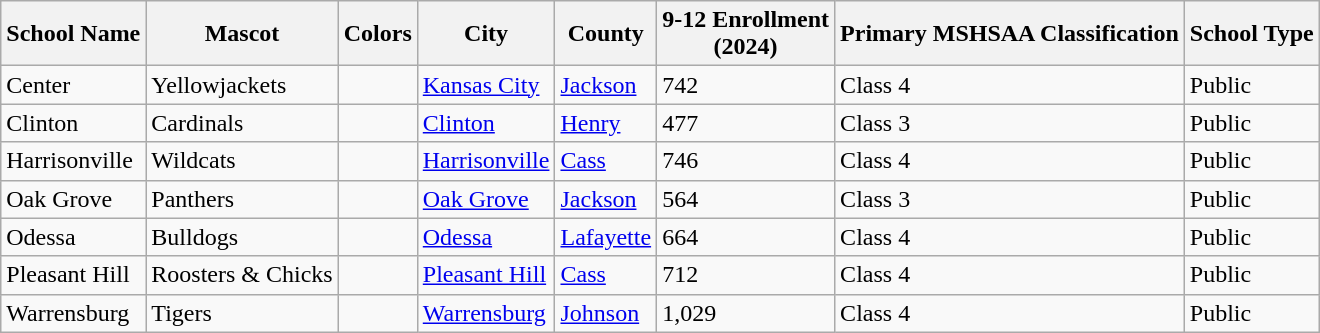<table class="wikitable">
<tr>
<th>School Name</th>
<th>Mascot</th>
<th>Colors</th>
<th>City</th>
<th>County</th>
<th>9-12 Enrollment<br>(2024)</th>
<th>Primary MSHSAA Classification</th>
<th>School Type</th>
</tr>
<tr>
<td>Center</td>
<td>Yellowjackets</td>
<td></td>
<td><a href='#'>Kansas City</a></td>
<td><a href='#'>Jackson</a></td>
<td>742</td>
<td>Class 4</td>
<td>Public</td>
</tr>
<tr>
<td>Clinton</td>
<td>Cardinals</td>
<td></td>
<td><a href='#'>Clinton</a></td>
<td><a href='#'>Henry</a></td>
<td>477</td>
<td>Class 3</td>
<td>Public</td>
</tr>
<tr>
<td>Harrisonville</td>
<td>Wildcats</td>
<td></td>
<td><a href='#'>Harrisonville</a></td>
<td><a href='#'>Cass</a></td>
<td>746</td>
<td>Class 4</td>
<td>Public</td>
</tr>
<tr>
<td>Oak Grove</td>
<td>Panthers</td>
<td></td>
<td><a href='#'>Oak Grove</a></td>
<td><a href='#'>Jackson</a></td>
<td>564</td>
<td>Class 3</td>
<td>Public</td>
</tr>
<tr>
<td>Odessa</td>
<td>Bulldogs</td>
<td></td>
<td><a href='#'>Odessa</a></td>
<td><a href='#'>Lafayette</a></td>
<td>664</td>
<td>Class 4</td>
<td>Public</td>
</tr>
<tr>
<td>Pleasant Hill</td>
<td>Roosters & Chicks</td>
<td></td>
<td><a href='#'>Pleasant Hill</a></td>
<td><a href='#'>Cass</a></td>
<td>712</td>
<td>Class 4</td>
<td>Public</td>
</tr>
<tr>
<td>Warrensburg</td>
<td>Tigers</td>
<td></td>
<td><a href='#'>Warrensburg</a></td>
<td><a href='#'>Johnson</a></td>
<td>1,029</td>
<td>Class 4</td>
<td>Public</td>
</tr>
</table>
